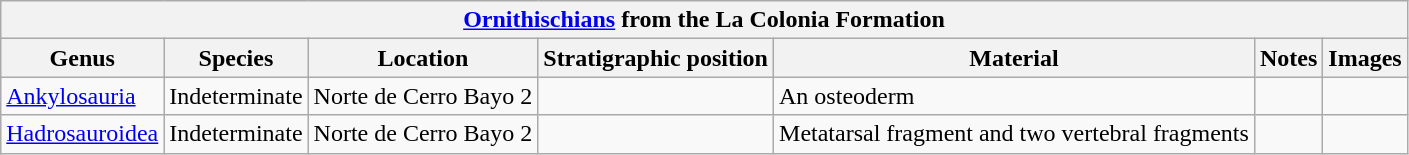<table class="wikitable" align="center">
<tr>
<th colspan="7" align="center"><strong><a href='#'>Ornithischians</a> from the La Colonia Formation</strong></th>
</tr>
<tr>
<th>Genus</th>
<th>Species</th>
<th>Location</th>
<th>Stratigraphic position</th>
<th>Material</th>
<th>Notes</th>
<th>Images</th>
</tr>
<tr>
<td><a href='#'>Ankylosauria</a></td>
<td>Indeterminate</td>
<td>Norte de Cerro Bayo 2</td>
<td></td>
<td>An osteoderm</td>
<td></td>
<td></td>
</tr>
<tr>
<td><a href='#'>Hadrosauroidea</a></td>
<td>Indeterminate</td>
<td>Norte de Cerro Bayo 2</td>
<td></td>
<td>Metatarsal fragment and two vertebral fragments</td>
<td></td>
<td></td>
</tr>
</table>
